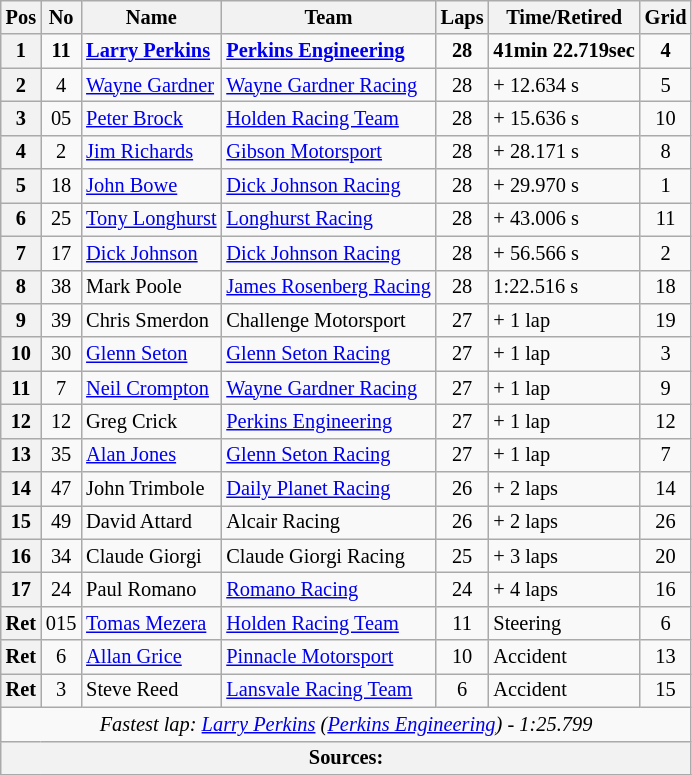<table class="wikitable" style="font-size: 85%;">
<tr>
<th>Pos</th>
<th>No</th>
<th>Name</th>
<th>Team</th>
<th>Laps</th>
<th>Time/Retired</th>
<th>Grid</th>
</tr>
<tr>
<th>1</th>
<td align="center"><strong>11</strong></td>
<td> <strong><a href='#'>Larry Perkins</a></strong></td>
<td><strong><a href='#'>Perkins Engineering</a></strong></td>
<td align="center"><strong>28</strong></td>
<td><strong>41min 22.719sec</strong></td>
<td align="center"><strong>4</strong></td>
</tr>
<tr>
<th>2</th>
<td align="center">4</td>
<td> <a href='#'>Wayne Gardner</a></td>
<td><a href='#'>Wayne Gardner Racing</a></td>
<td align="center">28</td>
<td>+ 12.634 s</td>
<td align="center">5</td>
</tr>
<tr>
<th>3</th>
<td align="center">05</td>
<td> <a href='#'>Peter Brock</a></td>
<td><a href='#'>Holden Racing Team</a></td>
<td align="center">28</td>
<td>+ 15.636 s</td>
<td align="center">10</td>
</tr>
<tr>
<th>4</th>
<td align="center">2</td>
<td> <a href='#'>Jim Richards</a></td>
<td><a href='#'>Gibson Motorsport</a></td>
<td align="center">28</td>
<td>+ 28.171 s</td>
<td align="center">8</td>
</tr>
<tr>
<th>5</th>
<td align="center">18</td>
<td> <a href='#'>John Bowe</a></td>
<td><a href='#'>Dick Johnson Racing</a></td>
<td align="center">28</td>
<td>+ 29.970 s</td>
<td align="center">1</td>
</tr>
<tr>
<th>6</th>
<td align="center">25</td>
<td> <a href='#'>Tony Longhurst</a></td>
<td><a href='#'>Longhurst Racing</a></td>
<td align="center">28</td>
<td>+ 43.006 s</td>
<td align="center">11</td>
</tr>
<tr>
<th>7</th>
<td align="center">17</td>
<td> <a href='#'>Dick Johnson</a></td>
<td><a href='#'>Dick Johnson Racing</a></td>
<td align="center">28</td>
<td>+ 56.566 s</td>
<td align="center">2</td>
</tr>
<tr>
<th>8</th>
<td align="center">38</td>
<td> Mark Poole</td>
<td><a href='#'>James Rosenberg Racing</a></td>
<td align="center">28</td>
<td>1:22.516 s</td>
<td align="center">18</td>
</tr>
<tr>
<th>9</th>
<td align="center">39</td>
<td> Chris Smerdon</td>
<td>Challenge Motorsport</td>
<td align="center">27</td>
<td>+ 1 lap</td>
<td align="center">19</td>
</tr>
<tr>
<th>10</th>
<td align="center">30</td>
<td> <a href='#'>Glenn Seton</a></td>
<td><a href='#'>Glenn Seton Racing</a></td>
<td align="center">27</td>
<td>+ 1 lap</td>
<td align="center">3</td>
</tr>
<tr>
<th>11</th>
<td align="center">7</td>
<td> <a href='#'>Neil Crompton</a></td>
<td><a href='#'>Wayne Gardner Racing</a></td>
<td align="center">27</td>
<td>+ 1 lap</td>
<td align="center">9</td>
</tr>
<tr>
<th>12</th>
<td align="center">12</td>
<td> Greg Crick</td>
<td><a href='#'>Perkins Engineering</a></td>
<td align="center">27</td>
<td>+ 1 lap</td>
<td align="center">12</td>
</tr>
<tr>
<th>13</th>
<td align="center">35</td>
<td> <a href='#'>Alan Jones</a></td>
<td><a href='#'>Glenn Seton Racing</a></td>
<td align="center">27</td>
<td>+ 1 lap</td>
<td align="center">7</td>
</tr>
<tr>
<th>14</th>
<td align="center">47</td>
<td> John Trimbole</td>
<td><a href='#'>Daily Planet Racing</a></td>
<td align="center">26</td>
<td>+ 2 laps</td>
<td align="center">14</td>
</tr>
<tr>
<th>15</th>
<td align="center">49</td>
<td> David Attard</td>
<td>Alcair Racing</td>
<td align="center">26</td>
<td>+ 2 laps</td>
<td align="center">26</td>
</tr>
<tr>
<th>16</th>
<td align="center">34</td>
<td> Claude Giorgi</td>
<td>Claude Giorgi Racing</td>
<td align="center">25</td>
<td>+ 3 laps</td>
<td align="center">20</td>
</tr>
<tr>
<th>17</th>
<td align="center">24</td>
<td> Paul Romano</td>
<td><a href='#'>Romano Racing</a></td>
<td align="center">24</td>
<td>+ 4 laps</td>
<td align="center">16</td>
</tr>
<tr>
<th>Ret</th>
<td align="center">015</td>
<td> <a href='#'>Tomas Mezera</a></td>
<td><a href='#'>Holden Racing Team</a></td>
<td align="center">11</td>
<td>Steering</td>
<td align="center">6</td>
</tr>
<tr>
<th>Ret</th>
<td align="center">6</td>
<td> <a href='#'>Allan Grice</a></td>
<td><a href='#'>Pinnacle Motorsport</a></td>
<td align="center">10</td>
<td>Accident</td>
<td align="center">13</td>
</tr>
<tr>
<th>Ret</th>
<td align="center">3</td>
<td> Steve Reed</td>
<td><a href='#'>Lansvale Racing Team</a></td>
<td align="center">6</td>
<td>Accident</td>
<td align="center">15</td>
</tr>
<tr>
<td colspan="8" align="center"><em>Fastest lap: <a href='#'>Larry Perkins</a> (<a href='#'>Perkins Engineering</a>) - 1:25.799</em></td>
</tr>
<tr>
<th colspan="8">Sources:</th>
</tr>
<tr>
</tr>
</table>
